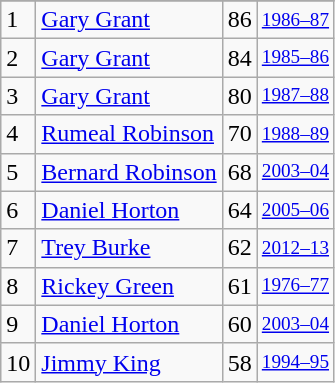<table class="wikitable">
<tr>
</tr>
<tr>
<td>1</td>
<td><a href='#'>Gary Grant</a></td>
<td>86</td>
<td style="font-size:80%;"><a href='#'>1986–87</a></td>
</tr>
<tr>
<td>2</td>
<td><a href='#'>Gary Grant</a></td>
<td>84</td>
<td style="font-size:80%;"><a href='#'>1985–86</a></td>
</tr>
<tr>
<td>3</td>
<td><a href='#'>Gary Grant</a></td>
<td>80</td>
<td style="font-size:80%;"><a href='#'>1987–88</a></td>
</tr>
<tr>
<td>4</td>
<td><a href='#'>Rumeal Robinson</a></td>
<td>70</td>
<td style="font-size:80%;"><a href='#'>1988–89</a></td>
</tr>
<tr>
<td>5</td>
<td><a href='#'>Bernard Robinson</a></td>
<td>68</td>
<td style="font-size:80%;"><a href='#'>2003–04</a></td>
</tr>
<tr>
<td>6</td>
<td><a href='#'>Daniel Horton</a></td>
<td>64</td>
<td style="font-size:80%;"><a href='#'>2005–06</a></td>
</tr>
<tr>
<td>7</td>
<td><a href='#'>Trey Burke</a></td>
<td>62</td>
<td style="font-size:80%;"><a href='#'>2012–13</a></td>
</tr>
<tr>
<td>8</td>
<td><a href='#'>Rickey Green</a></td>
<td>61</td>
<td style="font-size:80%;"><a href='#'>1976–77</a></td>
</tr>
<tr>
<td>9</td>
<td><a href='#'>Daniel Horton</a></td>
<td>60</td>
<td style="font-size:80%;"><a href='#'>2003–04</a></td>
</tr>
<tr>
<td>10</td>
<td><a href='#'>Jimmy King</a></td>
<td>58</td>
<td style="font-size:80%;"><a href='#'>1994–95</a></td>
</tr>
</table>
